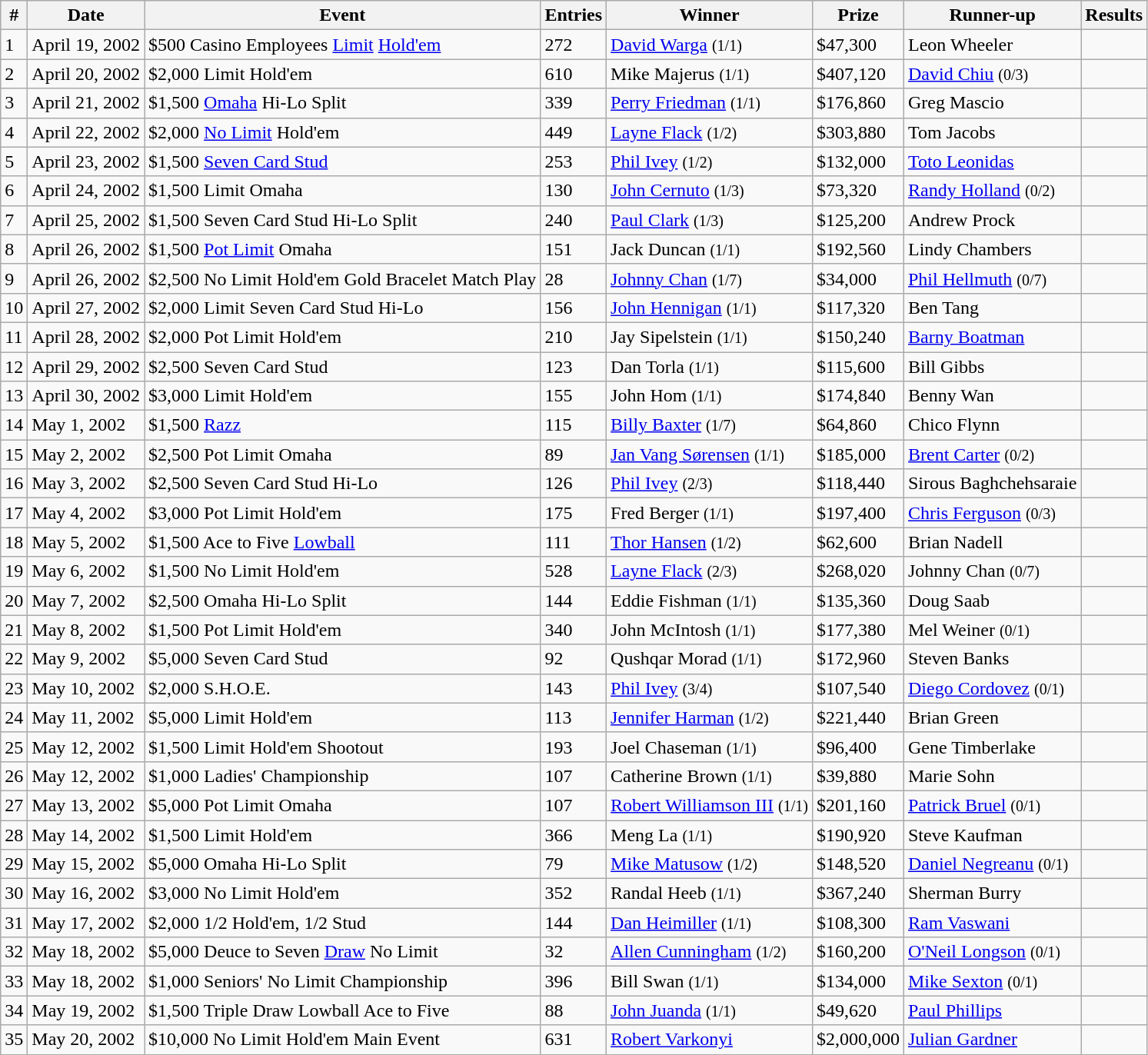<table class="wikitable sortable">
<tr>
<th>#</th>
<th>Date</th>
<th bgcolor="#FFEBAD">Event</th>
<th>Entries</th>
<th bgcolor="#FFEBAD">Winner</th>
<th bgcolor="#FFEBAD">Prize</th>
<th bgcolor="#FFEBAD">Runner-up</th>
<th>Results</th>
</tr>
<tr>
<td>1</td>
<td>April 19, 2002</td>
<td>$500 Casino Employees <a href='#'>Limit</a> <a href='#'>Hold'em</a></td>
<td>272</td>
<td><a href='#'>David Warga</a> <small>(1/1)</small></td>
<td>$47,300</td>
<td>Leon Wheeler</td>
<td></td>
</tr>
<tr>
<td>2</td>
<td>April 20, 2002</td>
<td>$2,000 Limit Hold'em</td>
<td>610</td>
<td>Mike Majerus <small>(1/1)</small></td>
<td>$407,120</td>
<td><a href='#'>David Chiu</a> <small>(0/3)</small></td>
<td></td>
</tr>
<tr>
<td>3</td>
<td>April 21, 2002</td>
<td>$1,500 <a href='#'>Omaha</a> Hi-Lo Split</td>
<td>339</td>
<td><a href='#'>Perry Friedman</a> <small>(1/1)</small></td>
<td>$176,860</td>
<td>Greg Mascio</td>
<td></td>
</tr>
<tr>
<td>4</td>
<td>April 22, 2002</td>
<td>$2,000 <a href='#'>No Limit</a> Hold'em</td>
<td>449</td>
<td><a href='#'>Layne Flack</a> <small>(1/2)</small></td>
<td>$303,880</td>
<td>Tom Jacobs</td>
<td></td>
</tr>
<tr>
<td>5</td>
<td>April 23, 2002</td>
<td>$1,500 <a href='#'>Seven Card Stud</a></td>
<td>253</td>
<td><a href='#'>Phil Ivey</a> <small>(1/2)</small></td>
<td>$132,000</td>
<td><a href='#'>Toto Leonidas</a></td>
<td></td>
</tr>
<tr>
<td>6</td>
<td>April 24, 2002</td>
<td>$1,500 Limit Omaha</td>
<td>130</td>
<td><a href='#'>John Cernuto</a> <small>(1/3)</small></td>
<td>$73,320</td>
<td><a href='#'>Randy Holland</a> <small>(0/2)</small></td>
<td></td>
</tr>
<tr>
<td>7</td>
<td>April 25, 2002</td>
<td>$1,500 Seven Card Stud Hi-Lo Split</td>
<td>240</td>
<td><a href='#'>Paul Clark</a> <small>(1/3)</small></td>
<td>$125,200</td>
<td>Andrew Prock</td>
<td></td>
</tr>
<tr>
<td>8</td>
<td>April 26, 2002</td>
<td>$1,500 <a href='#'>Pot Limit</a> Omaha</td>
<td>151</td>
<td>Jack Duncan <small>(1/1)</small></td>
<td>$192,560</td>
<td>Lindy Chambers</td>
<td></td>
</tr>
<tr>
<td>9</td>
<td>April 26, 2002</td>
<td>$2,500 No Limit Hold'em Gold Bracelet Match Play</td>
<td>28</td>
<td><a href='#'>Johnny Chan</a> <small>(1/7)</small></td>
<td>$34,000</td>
<td><a href='#'>Phil Hellmuth</a> <small>(0/7)</small></td>
<td></td>
</tr>
<tr>
<td>10</td>
<td>April 27, 2002</td>
<td>$2,000 Limit Seven Card Stud Hi-Lo</td>
<td>156</td>
<td><a href='#'>John Hennigan</a> <small>(1/1)</small></td>
<td>$117,320</td>
<td>Ben Tang</td>
<td></td>
</tr>
<tr>
<td>11</td>
<td>April 28, 2002</td>
<td>$2,000 Pot Limit Hold'em</td>
<td>210</td>
<td>Jay Sipelstein <small>(1/1)</small></td>
<td>$150,240</td>
<td><a href='#'>Barny Boatman</a></td>
<td></td>
</tr>
<tr>
<td>12</td>
<td>April 29, 2002</td>
<td>$2,500 Seven Card Stud</td>
<td>123</td>
<td>Dan Torla <small>(1/1)</small></td>
<td>$115,600</td>
<td>Bill Gibbs</td>
<td></td>
</tr>
<tr>
<td>13</td>
<td>April 30, 2002</td>
<td>$3,000 Limit Hold'em</td>
<td>155</td>
<td>John Hom <small>(1/1)</small></td>
<td>$174,840</td>
<td>Benny Wan</td>
<td></td>
</tr>
<tr>
<td>14</td>
<td>May 1, 2002</td>
<td>$1,500 <a href='#'>Razz</a></td>
<td>115</td>
<td><a href='#'>Billy Baxter</a> <small>(1/7)</small></td>
<td>$64,860</td>
<td>Chico Flynn</td>
<td></td>
</tr>
<tr>
<td>15</td>
<td>May 2, 2002</td>
<td>$2,500 Pot Limit Omaha</td>
<td>89</td>
<td><a href='#'>Jan Vang Sørensen</a> <small>(1/1)</small></td>
<td>$185,000</td>
<td><a href='#'>Brent Carter</a> <small>(0/2)</small></td>
<td></td>
</tr>
<tr>
<td>16</td>
<td>May 3, 2002</td>
<td>$2,500 Seven Card Stud Hi-Lo</td>
<td>126</td>
<td><a href='#'>Phil Ivey</a> <small>(2/3)</small></td>
<td>$118,440</td>
<td>Sirous Baghchehsaraie</td>
<td></td>
</tr>
<tr>
<td>17</td>
<td>May 4, 2002</td>
<td>$3,000 Pot Limit Hold'em</td>
<td>175</td>
<td>Fred Berger <small>(1/1)</small></td>
<td>$197,400</td>
<td><a href='#'>Chris Ferguson</a> <small>(0/3)</small></td>
<td></td>
</tr>
<tr>
<td>18</td>
<td>May 5, 2002</td>
<td>$1,500 Ace to Five <a href='#'>Lowball</a></td>
<td>111</td>
<td><a href='#'>Thor Hansen</a> <small>(1/2)</small></td>
<td>$62,600</td>
<td>Brian Nadell</td>
<td></td>
</tr>
<tr>
<td>19</td>
<td>May 6, 2002</td>
<td>$1,500 No Limit Hold'em</td>
<td>528</td>
<td><a href='#'>Layne Flack</a> <small>(2/3)</small></td>
<td>$268,020</td>
<td>Johnny Chan <small>(0/7)</small></td>
<td></td>
</tr>
<tr>
<td>20</td>
<td>May 7, 2002</td>
<td>$2,500 Omaha Hi-Lo Split</td>
<td>144</td>
<td>Eddie Fishman <small>(1/1)</small></td>
<td>$135,360</td>
<td>Doug Saab</td>
<td></td>
</tr>
<tr>
<td>21</td>
<td>May 8, 2002</td>
<td>$1,500 Pot Limit Hold'em</td>
<td>340</td>
<td>John McIntosh <small>(1/1)</small></td>
<td>$177,380</td>
<td>Mel Weiner <small>(0/1)</small></td>
<td></td>
</tr>
<tr>
<td>22</td>
<td>May 9, 2002</td>
<td>$5,000 Seven Card Stud</td>
<td>92</td>
<td>Qushqar Morad <small>(1/1)</small></td>
<td>$172,960</td>
<td>Steven Banks</td>
<td></td>
</tr>
<tr>
<td>23</td>
<td>May 10, 2002</td>
<td>$2,000 S.H.O.E.</td>
<td>143</td>
<td><a href='#'>Phil Ivey</a> <small>(3/4)</small></td>
<td>$107,540</td>
<td><a href='#'>Diego Cordovez</a> <small>(0/1)</small></td>
<td></td>
</tr>
<tr>
<td>24</td>
<td>May 11, 2002</td>
<td>$5,000 Limit Hold'em</td>
<td>113</td>
<td><a href='#'>Jennifer Harman</a> <small>(1/2)</small></td>
<td>$221,440</td>
<td>Brian Green</td>
<td></td>
</tr>
<tr>
<td>25</td>
<td>May 12, 2002</td>
<td>$1,500 Limit Hold'em Shootout</td>
<td>193</td>
<td>Joel Chaseman <small>(1/1)</small></td>
<td>$96,400</td>
<td>Gene Timberlake</td>
<td></td>
</tr>
<tr>
<td>26</td>
<td>May 12, 2002</td>
<td>$1,000 Ladies' Championship</td>
<td>107</td>
<td>Catherine Brown <small>(1/1)</small></td>
<td>$39,880</td>
<td>Marie Sohn</td>
<td></td>
</tr>
<tr>
<td>27</td>
<td>May 13, 2002</td>
<td>$5,000 Pot Limit Omaha</td>
<td>107</td>
<td><a href='#'>Robert Williamson III</a> <small>(1/1)</small></td>
<td>$201,160</td>
<td><a href='#'>Patrick Bruel</a> <small>(0/1)</small></td>
<td></td>
</tr>
<tr>
<td>28</td>
<td>May 14, 2002</td>
<td>$1,500 Limit Hold'em</td>
<td>366</td>
<td>Meng La <small>(1/1)</small></td>
<td>$190,920</td>
<td>Steve Kaufman</td>
<td></td>
</tr>
<tr>
<td>29</td>
<td>May 15, 2002</td>
<td>$5,000 Omaha Hi-Lo Split</td>
<td>79</td>
<td><a href='#'>Mike Matusow</a> <small>(1/2)</small></td>
<td>$148,520</td>
<td><a href='#'>Daniel Negreanu</a> <small>(0/1)</small></td>
<td></td>
</tr>
<tr>
<td>30</td>
<td>May 16, 2002</td>
<td>$3,000 No Limit Hold'em</td>
<td>352</td>
<td>Randal Heeb <small>(1/1)</small></td>
<td>$367,240</td>
<td>Sherman Burry</td>
<td></td>
</tr>
<tr>
<td>31</td>
<td>May 17, 2002</td>
<td>$2,000 1/2 Hold'em, 1/2 Stud</td>
<td>144</td>
<td><a href='#'>Dan Heimiller</a> <small>(1/1)</small></td>
<td>$108,300</td>
<td><a href='#'>Ram Vaswani</a></td>
<td></td>
</tr>
<tr>
<td>32</td>
<td>May 18, 2002</td>
<td>$5,000 Deuce to Seven <a href='#'>Draw</a> No Limit</td>
<td>32</td>
<td><a href='#'>Allen Cunningham</a> <small>(1/2)</small></td>
<td>$160,200</td>
<td><a href='#'>O'Neil Longson</a> <small>(0/1)</small></td>
<td></td>
</tr>
<tr>
<td>33</td>
<td>May 18, 2002</td>
<td>$1,000 Seniors' No Limit Championship</td>
<td>396</td>
<td>Bill Swan <small>(1/1)</small></td>
<td>$134,000</td>
<td><a href='#'>Mike Sexton</a> <small>(0/1)</small></td>
<td></td>
</tr>
<tr>
<td>34</td>
<td>May 19, 2002</td>
<td>$1,500 Triple Draw Lowball Ace to Five</td>
<td>88</td>
<td><a href='#'>John Juanda</a> <small>(1/1)</small></td>
<td>$49,620</td>
<td><a href='#'>Paul Phillips</a></td>
<td></td>
</tr>
<tr>
<td>35</td>
<td>May 20, 2002</td>
<td>$10,000 No Limit Hold'em Main Event</td>
<td>631</td>
<td><a href='#'>Robert Varkonyi</a></td>
<td>$2,000,000</td>
<td><a href='#'>Julian Gardner</a></td>
<td></td>
</tr>
</table>
